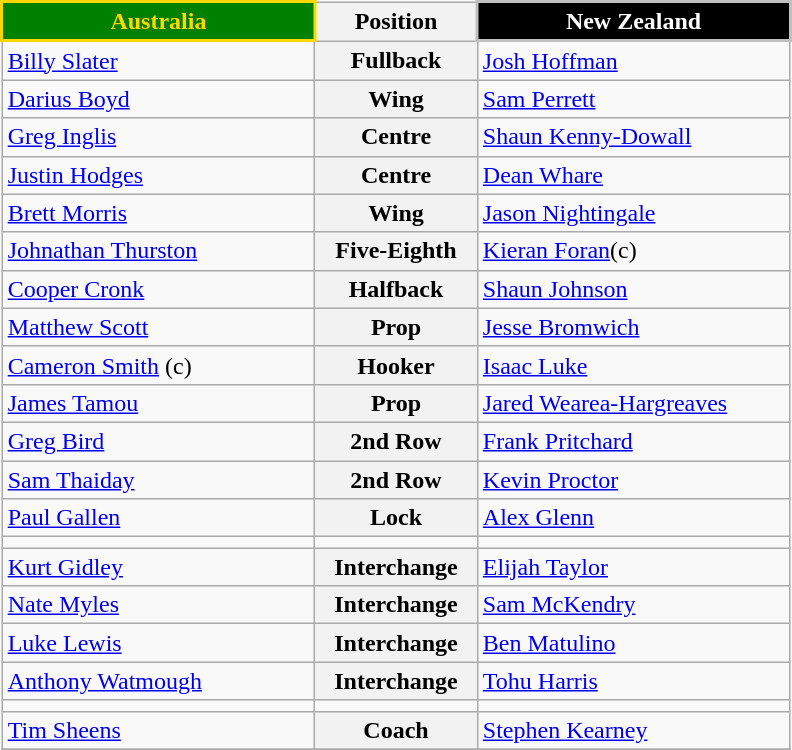<table style="margin: 1em auto 1em auto" class="wikitable col1left col2center col3right">
<tr>
<th align="centre" width="200" style="border: 2px solid gold; background: green; color: gold">Australia</th>
<th width="100">Position</th>
<th align="centre" width="200" style="border: 2px solid silver; background: black; color: white">New Zealand</th>
</tr>
<tr>
<td> <a href='#'>Billy Slater</a></td>
<th>Fullback</th>
<td><a href='#'>Josh Hoffman</a> </td>
</tr>
<tr>
<td> <a href='#'>Darius Boyd</a></td>
<th>Wing</th>
<td><a href='#'>Sam Perrett</a> </td>
</tr>
<tr>
<td> <a href='#'>Greg Inglis</a></td>
<th>Centre</th>
<td><a href='#'>Shaun Kenny-Dowall</a> </td>
</tr>
<tr>
<td> <a href='#'>Justin Hodges</a></td>
<th>Centre</th>
<td><a href='#'>Dean Whare</a> </td>
</tr>
<tr>
<td> <a href='#'>Brett Morris</a></td>
<th>Wing</th>
<td><a href='#'>Jason Nightingale</a> </td>
</tr>
<tr>
<td> <a href='#'>Johnathan Thurston</a></td>
<th>Five-Eighth</th>
<td><a href='#'>Kieran Foran</a>(c) </td>
</tr>
<tr>
<td> <a href='#'>Cooper Cronk</a></td>
<th>Halfback</th>
<td><a href='#'>Shaun Johnson</a> </td>
</tr>
<tr>
<td> <a href='#'>Matthew Scott</a></td>
<th>Prop</th>
<td><a href='#'>Jesse Bromwich</a> </td>
</tr>
<tr>
<td> <a href='#'>Cameron Smith</a> (c)</td>
<th>Hooker</th>
<td><a href='#'>Isaac Luke</a> </td>
</tr>
<tr>
<td> <a href='#'>James Tamou</a></td>
<th>Prop</th>
<td><a href='#'>Jared Wearea-Hargreaves</a> </td>
</tr>
<tr>
<td> <a href='#'>Greg Bird</a></td>
<th>2nd Row</th>
<td><a href='#'>Frank Pritchard</a> </td>
</tr>
<tr>
<td> <a href='#'>Sam Thaiday</a></td>
<th>2nd Row</th>
<td><a href='#'>Kevin Proctor</a> </td>
</tr>
<tr>
<td> <a href='#'>Paul Gallen</a></td>
<th>Lock</th>
<td><a href='#'>Alex Glenn</a> </td>
</tr>
<tr>
<td></td>
<td></td>
<td></td>
</tr>
<tr>
<td> <a href='#'>Kurt Gidley</a></td>
<th>Interchange</th>
<td><a href='#'>Elijah Taylor</a> </td>
</tr>
<tr>
<td> <a href='#'>Nate Myles</a></td>
<th>Interchange</th>
<td><a href='#'>Sam McKendry</a> </td>
</tr>
<tr>
<td> <a href='#'>Luke Lewis</a></td>
<th>Interchange</th>
<td><a href='#'>Ben Matulino</a> </td>
</tr>
<tr>
<td> <a href='#'>Anthony Watmough</a></td>
<th>Interchange</th>
<td><a href='#'>Tohu Harris</a> </td>
</tr>
<tr>
<td></td>
<td></td>
<td></td>
</tr>
<tr>
<td> <a href='#'>Tim Sheens</a></td>
<th><strong>Coach</strong></th>
<td><a href='#'>Stephen Kearney</a> </td>
</tr>
<tr>
</tr>
</table>
